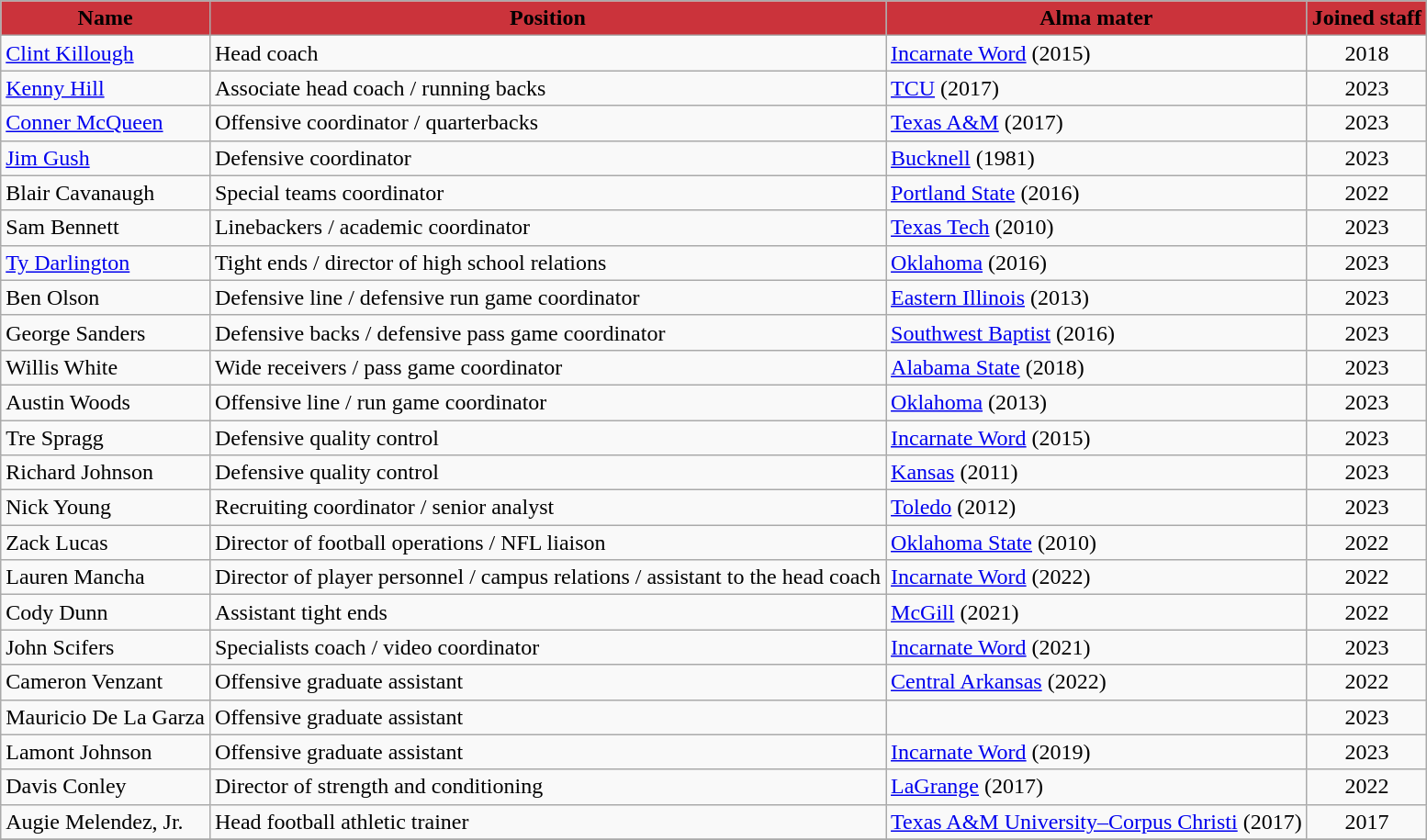<table class="wikitable">
<tr style="background:#CB333B; text-align:center;font-size:100%;">
<td><span><strong>Name</strong> </span></td>
<td><span><strong>Position</strong> </span></td>
<td><span><strong>Alma mater</strong></span></td>
<td><span><strong>Joined staff</strong></span></td>
</tr>
<tr>
<td><a href='#'>Clint Killough</a></td>
<td>Head coach</td>
<td><a href='#'>Incarnate Word</a> (2015)</td>
<td align=center>2018</td>
</tr>
<tr>
<td><a href='#'>Kenny Hill</a></td>
<td>Associate head coach / running backs</td>
<td><a href='#'>TCU</a> (2017)</td>
<td align=center>2023</td>
</tr>
<tr>
<td><a href='#'>Conner McQueen</a></td>
<td>Offensive coordinator / quarterbacks</td>
<td><a href='#'>Texas A&M</a> (2017)</td>
<td align=center>2023</td>
</tr>
<tr>
<td><a href='#'>Jim Gush</a></td>
<td>Defensive coordinator</td>
<td><a href='#'>Bucknell</a> (1981)</td>
<td align=center>2023</td>
</tr>
<tr>
<td>Blair Cavanaugh</td>
<td>Special teams coordinator</td>
<td><a href='#'>Portland State</a> (2016)</td>
<td align=center>2022</td>
</tr>
<tr>
<td>Sam Bennett</td>
<td>Linebackers / academic coordinator</td>
<td><a href='#'>Texas Tech</a> (2010)</td>
<td align=center>2023</td>
</tr>
<tr>
<td><a href='#'>Ty Darlington</a></td>
<td>Tight ends / director of high school relations</td>
<td><a href='#'>Oklahoma</a> (2016)</td>
<td align=center>2023</td>
</tr>
<tr>
<td>Ben Olson</td>
<td>Defensive line / defensive run game coordinator</td>
<td><a href='#'>Eastern Illinois</a> (2013)</td>
<td align=center>2023</td>
</tr>
<tr>
<td>George Sanders</td>
<td>Defensive backs / defensive pass game coordinator</td>
<td><a href='#'>Southwest Baptist</a> (2016)</td>
<td align=center>2023</td>
</tr>
<tr>
<td>Willis White</td>
<td>Wide receivers / pass game coordinator</td>
<td><a href='#'>Alabama State</a> (2018)</td>
<td align=center>2023</td>
</tr>
<tr>
<td>Austin Woods</td>
<td>Offensive line / run game coordinator</td>
<td><a href='#'>Oklahoma</a> (2013)</td>
<td align=center>2023</td>
</tr>
<tr>
<td>Tre Spragg</td>
<td>Defensive quality control</td>
<td><a href='#'>Incarnate Word</a> (2015)</td>
<td align=center>2023</td>
</tr>
<tr>
<td>Richard Johnson</td>
<td>Defensive quality control</td>
<td><a href='#'>Kansas</a> (2011)</td>
<td align=center>2023</td>
</tr>
<tr>
<td>Nick Young</td>
<td>Recruiting coordinator / senior analyst</td>
<td><a href='#'>Toledo</a> (2012)</td>
<td align=center>2023</td>
</tr>
<tr>
<td>Zack Lucas</td>
<td>Director of football operations / NFL liaison</td>
<td><a href='#'>Oklahoma State</a> (2010)</td>
<td align=center>2022</td>
</tr>
<tr>
<td>Lauren Mancha</td>
<td>Director of player personnel / campus relations / assistant to the head coach</td>
<td><a href='#'>Incarnate Word</a> (2022)</td>
<td align=center>2022</td>
</tr>
<tr>
<td>Cody Dunn</td>
<td>Assistant tight ends</td>
<td><a href='#'>McGill</a> (2021)</td>
<td align=center>2022</td>
</tr>
<tr>
<td>John Scifers</td>
<td>Specialists coach / video coordinator</td>
<td><a href='#'>Incarnate Word</a> (2021)</td>
<td align=center>2023</td>
</tr>
<tr>
<td>Cameron Venzant</td>
<td>Offensive graduate assistant</td>
<td><a href='#'>Central Arkansas</a> (2022)</td>
<td align=center>2022</td>
</tr>
<tr>
<td>Mauricio De La Garza</td>
<td>Offensive graduate assistant</td>
<td></td>
<td align=center>2023</td>
</tr>
<tr>
<td>Lamont Johnson</td>
<td>Offensive graduate assistant</td>
<td><a href='#'>Incarnate Word</a> (2019)</td>
<td align=center>2023</td>
</tr>
<tr>
<td>Davis Conley</td>
<td>Director of strength and conditioning</td>
<td><a href='#'>LaGrange</a> (2017)</td>
<td align=center>2022</td>
</tr>
<tr>
<td>Augie Melendez, Jr.</td>
<td>Head football athletic trainer</td>
<td><a href='#'>Texas A&M University–Corpus Christi</a> (2017)</td>
<td align=center>2017</td>
</tr>
<tr>
</tr>
</table>
